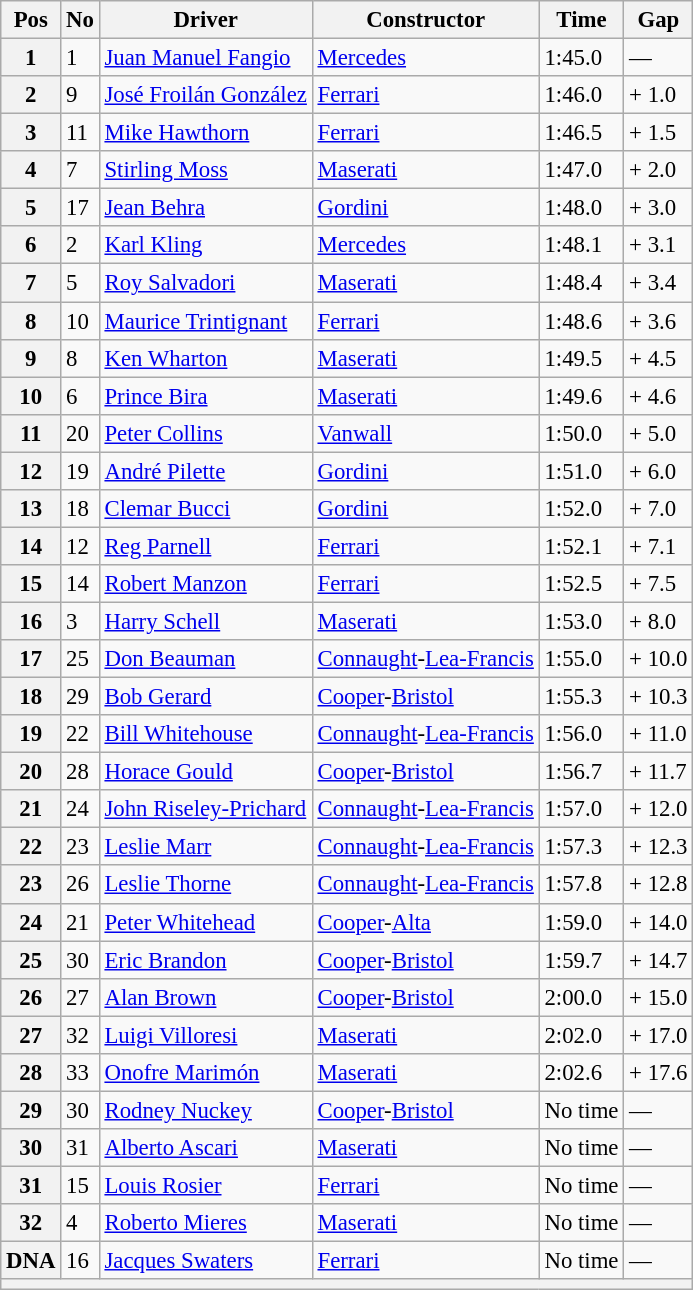<table class="wikitable sortable" style="font-size: 95%;">
<tr>
<th>Pos</th>
<th>No</th>
<th>Driver</th>
<th>Constructor</th>
<th>Time</th>
<th>Gap</th>
</tr>
<tr>
<th>1</th>
<td>1</td>
<td> <a href='#'>Juan Manuel Fangio</a></td>
<td><a href='#'>Mercedes</a></td>
<td>1:45.0</td>
<td>—</td>
</tr>
<tr>
<th>2</th>
<td>9</td>
<td> <a href='#'>José Froilán González</a></td>
<td><a href='#'>Ferrari</a></td>
<td>1:46.0</td>
<td>+ 1.0</td>
</tr>
<tr>
<th>3</th>
<td>11</td>
<td> <a href='#'>Mike Hawthorn</a></td>
<td><a href='#'>Ferrari</a></td>
<td>1:46.5</td>
<td>+ 1.5</td>
</tr>
<tr>
<th>4</th>
<td>7</td>
<td> <a href='#'>Stirling Moss</a></td>
<td><a href='#'>Maserati</a></td>
<td>1:47.0</td>
<td>+ 2.0</td>
</tr>
<tr>
<th>5</th>
<td>17</td>
<td> <a href='#'>Jean Behra</a></td>
<td><a href='#'>Gordini</a></td>
<td>1:48.0</td>
<td>+ 3.0</td>
</tr>
<tr>
<th>6</th>
<td>2</td>
<td> <a href='#'>Karl Kling</a></td>
<td><a href='#'>Mercedes</a></td>
<td>1:48.1</td>
<td>+ 3.1</td>
</tr>
<tr>
<th>7</th>
<td>5</td>
<td> <a href='#'>Roy Salvadori</a></td>
<td><a href='#'>Maserati</a></td>
<td>1:48.4</td>
<td>+ 3.4</td>
</tr>
<tr>
<th>8</th>
<td>10</td>
<td> <a href='#'>Maurice Trintignant</a></td>
<td><a href='#'>Ferrari</a></td>
<td>1:48.6</td>
<td>+ 3.6</td>
</tr>
<tr>
<th>9</th>
<td>8</td>
<td> <a href='#'>Ken Wharton</a></td>
<td><a href='#'>Maserati</a></td>
<td>1:49.5</td>
<td>+ 4.5</td>
</tr>
<tr>
<th>10</th>
<td>6</td>
<td> <a href='#'>Prince Bira</a></td>
<td><a href='#'>Maserati</a></td>
<td>1:49.6</td>
<td>+ 4.6</td>
</tr>
<tr>
<th>11</th>
<td>20</td>
<td> <a href='#'>Peter Collins</a></td>
<td><a href='#'>Vanwall</a></td>
<td>1:50.0</td>
<td>+ 5.0</td>
</tr>
<tr>
<th>12</th>
<td>19</td>
<td> <a href='#'>André Pilette</a></td>
<td><a href='#'>Gordini</a></td>
<td>1:51.0</td>
<td>+ 6.0</td>
</tr>
<tr>
<th>13</th>
<td>18</td>
<td> <a href='#'>Clemar Bucci</a></td>
<td><a href='#'>Gordini</a></td>
<td>1:52.0</td>
<td>+ 7.0</td>
</tr>
<tr>
<th>14</th>
<td>12</td>
<td> <a href='#'>Reg Parnell</a></td>
<td><a href='#'>Ferrari</a></td>
<td>1:52.1</td>
<td>+ 7.1</td>
</tr>
<tr>
<th>15</th>
<td>14</td>
<td> <a href='#'>Robert Manzon</a></td>
<td><a href='#'>Ferrari</a></td>
<td>1:52.5</td>
<td>+ 7.5</td>
</tr>
<tr>
<th>16</th>
<td>3</td>
<td> <a href='#'>Harry Schell</a></td>
<td><a href='#'>Maserati</a></td>
<td>1:53.0</td>
<td>+ 8.0</td>
</tr>
<tr>
<th>17</th>
<td>25</td>
<td> <a href='#'>Don Beauman</a></td>
<td><a href='#'>Connaught</a>-<a href='#'>Lea-Francis</a></td>
<td>1:55.0</td>
<td>+ 10.0</td>
</tr>
<tr>
<th>18</th>
<td>29</td>
<td> <a href='#'>Bob Gerard</a></td>
<td><a href='#'>Cooper</a>-<a href='#'>Bristol</a></td>
<td>1:55.3</td>
<td>+ 10.3</td>
</tr>
<tr>
<th>19</th>
<td>22</td>
<td> <a href='#'>Bill Whitehouse</a></td>
<td><a href='#'>Connaught</a>-<a href='#'>Lea-Francis</a></td>
<td>1:56.0</td>
<td>+ 11.0</td>
</tr>
<tr>
<th>20</th>
<td>28</td>
<td> <a href='#'>Horace Gould</a></td>
<td><a href='#'>Cooper</a>-<a href='#'>Bristol</a></td>
<td>1:56.7</td>
<td>+ 11.7</td>
</tr>
<tr>
<th>21</th>
<td>24</td>
<td> <a href='#'>John Riseley-Prichard</a></td>
<td><a href='#'>Connaught</a>-<a href='#'>Lea-Francis</a></td>
<td>1:57.0</td>
<td>+ 12.0</td>
</tr>
<tr>
<th>22</th>
<td>23</td>
<td> <a href='#'>Leslie Marr</a></td>
<td><a href='#'>Connaught</a>-<a href='#'>Lea-Francis</a></td>
<td>1:57.3</td>
<td>+ 12.3</td>
</tr>
<tr>
<th>23</th>
<td>26</td>
<td> <a href='#'>Leslie Thorne</a></td>
<td><a href='#'>Connaught</a>-<a href='#'>Lea-Francis</a></td>
<td>1:57.8</td>
<td>+ 12.8</td>
</tr>
<tr>
<th>24</th>
<td>21</td>
<td> <a href='#'>Peter Whitehead</a></td>
<td><a href='#'>Cooper</a>-<a href='#'>Alta</a></td>
<td>1:59.0</td>
<td>+ 14.0</td>
</tr>
<tr>
<th>25</th>
<td>30</td>
<td> <a href='#'>Eric Brandon</a></td>
<td><a href='#'>Cooper</a>-<a href='#'>Bristol</a></td>
<td>1:59.7</td>
<td>+ 14.7</td>
</tr>
<tr>
<th>26</th>
<td>27</td>
<td> <a href='#'>Alan Brown</a></td>
<td><a href='#'>Cooper</a>-<a href='#'>Bristol</a></td>
<td>2:00.0</td>
<td>+ 15.0</td>
</tr>
<tr>
<th>27</th>
<td>32</td>
<td> <a href='#'>Luigi Villoresi</a></td>
<td><a href='#'>Maserati</a></td>
<td>2:02.0</td>
<td>+ 17.0</td>
</tr>
<tr>
<th>28</th>
<td>33</td>
<td> <a href='#'>Onofre Marimón</a></td>
<td><a href='#'>Maserati</a></td>
<td>2:02.6</td>
<td>+ 17.6</td>
</tr>
<tr>
<th>29</th>
<td>30</td>
<td> <a href='#'>Rodney Nuckey</a></td>
<td><a href='#'>Cooper</a>-<a href='#'>Bristol</a></td>
<td>No time</td>
<td>—</td>
</tr>
<tr>
<th>30</th>
<td>31</td>
<td> <a href='#'>Alberto Ascari</a></td>
<td><a href='#'>Maserati</a></td>
<td>No time</td>
<td>—</td>
</tr>
<tr>
<th>31</th>
<td>15</td>
<td> <a href='#'>Louis Rosier</a></td>
<td><a href='#'>Ferrari</a></td>
<td>No time</td>
<td>—</td>
</tr>
<tr>
<th>32</th>
<td>4</td>
<td> <a href='#'>Roberto Mieres</a></td>
<td><a href='#'>Maserati</a></td>
<td>No time</td>
<td>—</td>
</tr>
<tr>
<th>DNA</th>
<td>16</td>
<td> <a href='#'>Jacques Swaters</a></td>
<td><a href='#'>Ferrari</a></td>
<td>No time</td>
<td>—</td>
</tr>
<tr>
<th colspan="6"></th>
</tr>
</table>
